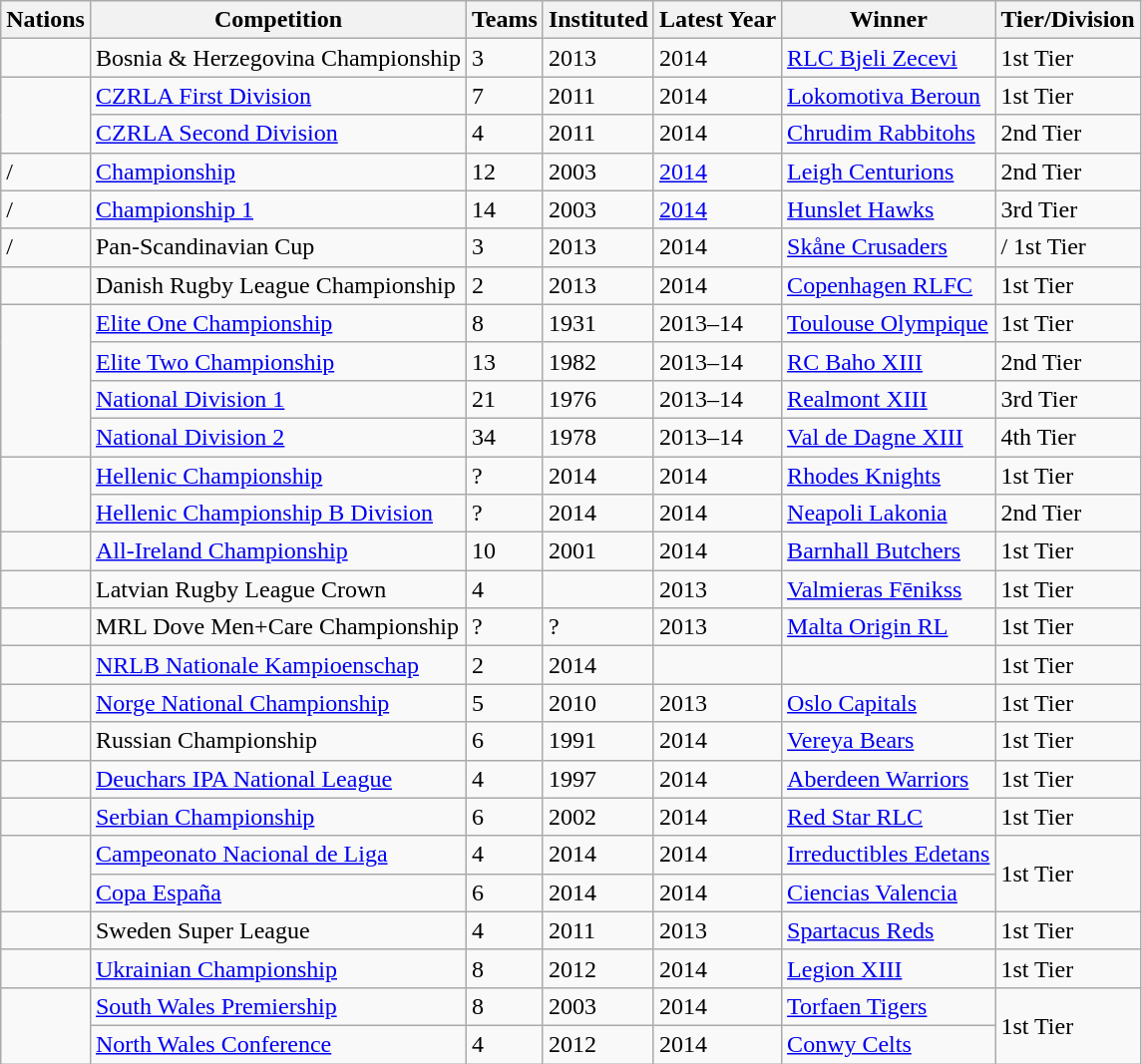<table class="wikitable">
<tr>
<th>Nations</th>
<th>Competition</th>
<th>Teams</th>
<th>Instituted</th>
<th>Latest Year</th>
<th>Winner</th>
<th>Tier/Division</th>
</tr>
<tr>
<td rowspan="1"></td>
<td>Bosnia & Herzegovina Championship</td>
<td>3</td>
<td>2013</td>
<td>2014</td>
<td> <a href='#'>RLC Bjeli Zecevi</a></td>
<td> 1st Tier</td>
</tr>
<tr>
<td rowspan="2"></td>
<td><a href='#'>CZRLA First Division</a></td>
<td>7</td>
<td>2011</td>
<td>2014</td>
<td> <a href='#'>Lokomotiva Beroun</a></td>
<td> 1st Tier</td>
</tr>
<tr>
<td><a href='#'>CZRLA Second Division</a></td>
<td>4</td>
<td>2011</td>
<td>2014</td>
<td> <a href='#'>Chrudim Rabbitohs</a></td>
<td> 2nd Tier</td>
</tr>
<tr>
<td rowspan="1">/</td>
<td><a href='#'>Championship</a></td>
<td>12</td>
<td>2003</td>
<td><a href='#'>2014</a></td>
<td> <a href='#'>Leigh Centurions</a></td>
<td> 2nd Tier</td>
</tr>
<tr>
<td rowspan="1">/</td>
<td><a href='#'>Championship 1</a></td>
<td>14</td>
<td>2003</td>
<td><a href='#'>2014</a></td>
<td> <a href='#'>Hunslet Hawks</a></td>
<td> 3rd Tier</td>
</tr>
<tr>
<td rowspan="1">/</td>
<td>Pan-Scandinavian Cup</td>
<td>3</td>
<td>2013</td>
<td>2014</td>
<td> <a href='#'>Skåne Crusaders</a></td>
<td>/ 1st Tier</td>
</tr>
<tr>
<td rowspan="1"></td>
<td>Danish Rugby League Championship</td>
<td>2</td>
<td>2013</td>
<td>2014</td>
<td> <a href='#'>Copenhagen RLFC</a></td>
<td> 1st Tier</td>
</tr>
<tr>
<td rowspan="4"></td>
<td><a href='#'>Elite One Championship</a></td>
<td>8</td>
<td>1931</td>
<td>2013–14</td>
<td> <a href='#'>Toulouse Olympique</a></td>
<td> 1st Tier</td>
</tr>
<tr>
<td><a href='#'>Elite Two Championship</a></td>
<td>13</td>
<td>1982</td>
<td>2013–14</td>
<td> <a href='#'>RC Baho XIII</a></td>
<td> 2nd Tier</td>
</tr>
<tr>
<td><a href='#'>National Division 1</a></td>
<td>21</td>
<td>1976</td>
<td>2013–14</td>
<td> <a href='#'>Realmont XIII</a></td>
<td> 3rd Tier</td>
</tr>
<tr>
<td><a href='#'>National Division 2</a></td>
<td>34</td>
<td>1978</td>
<td>2013–14</td>
<td> <a href='#'>Val de Dagne XIII</a></td>
<td> 4th Tier</td>
</tr>
<tr>
<td rowspan="2"></td>
<td><a href='#'>Hellenic Championship</a></td>
<td>?</td>
<td>2014</td>
<td>2014</td>
<td> <a href='#'>Rhodes Knights</a></td>
<td> 1st Tier</td>
</tr>
<tr>
<td><a href='#'>Hellenic Championship B Division</a></td>
<td>?</td>
<td>2014</td>
<td>2014</td>
<td> <a href='#'>Neapoli Lakonia</a></td>
<td> 2nd Tier</td>
</tr>
<tr>
<td rowspan="1"></td>
<td><a href='#'>All-Ireland Championship</a></td>
<td>10</td>
<td>2001</td>
<td>2014</td>
<td> <a href='#'>Barnhall Butchers</a></td>
<td> 1st Tier</td>
</tr>
<tr>
<td rowspan="1"></td>
<td>Latvian Rugby League Crown</td>
<td>4</td>
<td></td>
<td>2013</td>
<td> <a href='#'>Valmieras Fēnikss</a></td>
<td> 1st Tier</td>
</tr>
<tr>
<td rowspan="1"></td>
<td>MRL Dove Men+Care Championship</td>
<td>?</td>
<td>?</td>
<td>2013</td>
<td> <a href='#'>Malta Origin RL</a></td>
<td> 1st Tier</td>
</tr>
<tr>
<td rowspan="1"></td>
<td><a href='#'>NRLB Nationale Kampioenschap</a></td>
<td>2</td>
<td>2014</td>
<td></td>
<td></td>
<td> 1st Tier</td>
</tr>
<tr>
<td rowspan="1"></td>
<td><a href='#'>Norge National Championship</a></td>
<td>5</td>
<td>2010</td>
<td>2013</td>
<td> <a href='#'>Oslo Capitals</a></td>
<td> 1st Tier</td>
</tr>
<tr>
<td rowspan="1"></td>
<td>Russian Championship</td>
<td>6</td>
<td>1991</td>
<td>2014</td>
<td> <a href='#'>Vereya Bears</a></td>
<td> 1st Tier</td>
</tr>
<tr>
<td rowspan="1"></td>
<td><a href='#'>Deuchars IPA National League</a></td>
<td>4</td>
<td>1997</td>
<td>2014</td>
<td> <a href='#'>Aberdeen Warriors</a></td>
<td> 1st Tier</td>
</tr>
<tr>
<td rowspan="1"></td>
<td><a href='#'>Serbian Championship</a></td>
<td>6</td>
<td>2002</td>
<td>2014</td>
<td> <a href='#'>Red Star RLC</a></td>
<td> 1st Tier</td>
</tr>
<tr>
<td rowspan="2"></td>
<td><a href='#'>Campeonato Nacional de Liga</a></td>
<td>4</td>
<td>2014</td>
<td>2014</td>
<td> <a href='#'>Irreductibles Edetans</a></td>
<td rowspan="2"> 1st Tier</td>
</tr>
<tr>
<td><a href='#'>Copa España</a></td>
<td>6</td>
<td>2014</td>
<td>2014</td>
<td> <a href='#'>Ciencias Valencia</a></td>
</tr>
<tr>
<td rowspan="1"></td>
<td>Sweden Super League</td>
<td>4</td>
<td>2011</td>
<td>2013</td>
<td> <a href='#'>Spartacus Reds</a></td>
<td> 1st Tier</td>
</tr>
<tr>
<td rowspan="1"></td>
<td><a href='#'>Ukrainian Championship</a></td>
<td>8</td>
<td>2012</td>
<td>2014</td>
<td> <a href='#'>Legion XIII</a></td>
<td> 1st Tier</td>
</tr>
<tr>
<td rowspan="2"></td>
<td><a href='#'>South Wales Premiership</a></td>
<td>8</td>
<td>2003</td>
<td>2014</td>
<td> <a href='#'>Torfaen Tigers</a></td>
<td rowspan="2"> 1st Tier</td>
</tr>
<tr>
<td><a href='#'>North Wales Conference</a></td>
<td>4</td>
<td>2012</td>
<td>2014</td>
<td> <a href='#'>Conwy Celts</a></td>
</tr>
</table>
